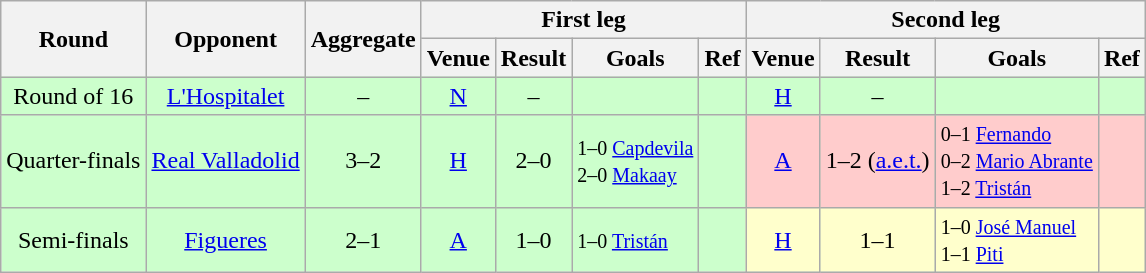<table class="wikitable" style="font-size:100%; text-align:center">
<tr>
<th rowspan="2">Round</th>
<th rowspan="2">Opponent</th>
<th rowspan="2">Aggregate</th>
<th colspan="4">First leg</th>
<th colspan="4">Second leg</th>
</tr>
<tr>
<th>Venue</th>
<th>Result</th>
<th>Goals</th>
<th>Ref</th>
<th>Venue</th>
<th>Result</th>
<th>Goals</th>
<th>Ref</th>
</tr>
<tr bgcolor= CCFFCC>
<td>Round of 16</td>
<td><a href='#'>L'Hospitalet</a></td>
<td>–</td>
<td><a href='#'>N</a></td>
<td>–</td>
<td></td>
<td></td>
<td><a href='#'>H</a></td>
<td>–</td>
<td></td>
<td></td>
</tr>
<tr bgcolor= CCFFCC>
<td>Quarter-finals</td>
<td><a href='#'>Real Valladolid</a></td>
<td>3–2</td>
<td><a href='#'>H</a></td>
<td>2–0</td>
<td align="left"><small>1–0  <a href='#'>Capdevila</a><br>2–0  <a href='#'>Makaay</a></small></td>
<td></td>
<td bgcolor="#FFCCCC"><a href='#'>A</a></td>
<td bgcolor="#FFCCCC">1–2 (<a href='#'>a.e.t.</a>)</td>
<td bgcolor="#FFCCCC" align="left"><small>0–1  <a href='#'>Fernando</a><br>0–2  <a href='#'>Mario Abrante</a><br>1–2  <a href='#'>Tristán</a></small></td>
<td bgcolor="#FFCCCC"></td>
</tr>
<tr bgcolor= CCFFCC>
<td>Semi-finals</td>
<td><a href='#'>Figueres</a></td>
<td>2–1</td>
<td><a href='#'>A</a></td>
<td>1–0</td>
<td align="left"><small>1–0  <a href='#'>Tristán</a></small></td>
<td></td>
<td bgcolor="#FFFFCC"><a href='#'>H</a></td>
<td bgcolor="#FFFFCC">1–1</td>
<td bgcolor="#FFFFCC" align="left"><small>1–0  <a href='#'>José Manuel</a><br>1–1  <a href='#'>Piti</a></small></td>
<td bgcolor="#FFFFCC"></td>
</tr>
</table>
